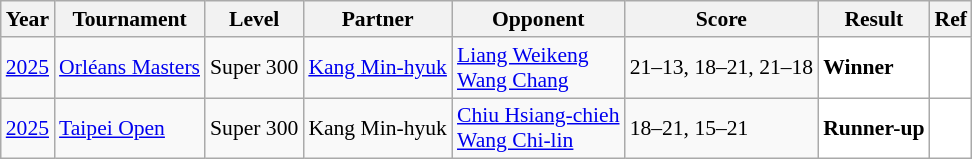<table class="sortable wikitable" style="font-size: 90%;">
<tr>
<th>Year</th>
<th>Tournament</th>
<th>Level</th>
<th>Partner</th>
<th>Opponent</th>
<th>Score</th>
<th>Result</th>
<th>Ref</th>
</tr>
<tr>
<td align="center"><a href='#'>2025</a></td>
<td align="left"><a href='#'>Orléans Masters</a></td>
<td align="left">Super 300</td>
<td align="left"> <a href='#'>Kang Min-hyuk</a></td>
<td align="left"> <a href='#'>Liang Weikeng</a><br> <a href='#'>Wang Chang</a></td>
<td align="left">21–13, 18–21, 21–18</td>
<td style="text-align:left; background: white"> <strong>Winner</strong></td>
<td style="text-align:center; background: white"></td>
</tr>
<tr>
<td align="center"><a href='#'>2025</a></td>
<td align="left"><a href='#'>Taipei Open</a></td>
<td align="left">Super 300</td>
<td align="left"> Kang Min-hyuk</td>
<td align="left"> <a href='#'>Chiu Hsiang-chieh</a><br> <a href='#'>Wang Chi-lin</a></td>
<td align="left">18–21, 15–21</td>
<td style="text-align:left; background:white"> <strong>Runner-up</strong></td>
<td style="text-align:center; background: white"></td>
</tr>
</table>
